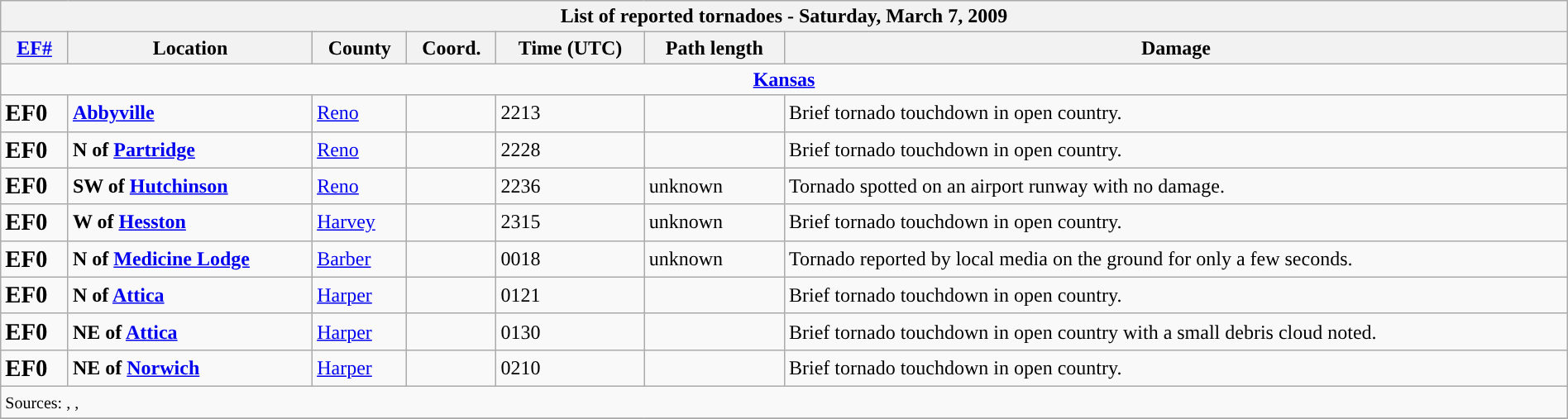<table class="wikitable collapsible" width="100%">
<tr>
<th colspan="7">List of reported tornadoes - Saturday, March 7, 2009</th>
</tr>
<tr>
<th><a href='#'>EF#</a></th>
<th>Location</th>
<th>County</th>
<th>Coord.</th>
<th>Time (UTC)</th>
<th>Path length</th>
<th>Damage</th>
</tr>
<tr>
<td colspan="7" align=center><strong><a href='#'>Kansas</a></strong></td>
</tr>
<tr>
<td><big><strong>EF0</strong></big></td>
<td><strong><a href='#'>Abbyville</a></strong></td>
<td><a href='#'>Reno</a></td>
<td></td>
<td>2213</td>
<td></td>
<td>Brief tornado touchdown in open country.</td>
</tr>
<tr>
<td><big><strong>EF0</strong></big></td>
<td><strong>N of <a href='#'>Partridge</a></strong></td>
<td><a href='#'>Reno</a></td>
<td></td>
<td>2228</td>
<td></td>
<td>Brief tornado touchdown in open country.</td>
</tr>
<tr>
<td><big><strong>EF0</strong></big></td>
<td><strong>SW of <a href='#'>Hutchinson</a></strong></td>
<td><a href='#'>Reno</a></td>
<td></td>
<td>2236</td>
<td>unknown</td>
<td>Tornado spotted on an airport runway with no damage.</td>
</tr>
<tr>
<td><big><strong>EF0</strong></big></td>
<td><strong>W of <a href='#'>Hesston</a></strong></td>
<td><a href='#'>Harvey</a></td>
<td></td>
<td>2315</td>
<td>unknown</td>
<td>Brief tornado touchdown in open country.</td>
</tr>
<tr>
<td><big><strong>EF0</strong></big></td>
<td><strong>N of <a href='#'>Medicine Lodge</a></strong></td>
<td><a href='#'>Barber</a></td>
<td></td>
<td>0018</td>
<td>unknown</td>
<td>Tornado reported by local media on the ground for only a few seconds.</td>
</tr>
<tr>
<td><big><strong>EF0</strong></big></td>
<td><strong>N of <a href='#'>Attica</a></strong></td>
<td><a href='#'>Harper</a></td>
<td></td>
<td>0121</td>
<td></td>
<td>Brief tornado touchdown in open country.</td>
</tr>
<tr>
<td><big><strong>EF0</strong></big></td>
<td><strong>NE of <a href='#'>Attica</a></strong></td>
<td><a href='#'>Harper</a></td>
<td></td>
<td>0130</td>
<td></td>
<td>Brief tornado touchdown in open country with a small debris cloud noted.</td>
</tr>
<tr>
<td><big><strong>EF0</strong></big></td>
<td><strong>NE of <a href='#'>Norwich</a></strong></td>
<td><a href='#'>Harper</a></td>
<td></td>
<td>0210</td>
<td></td>
<td>Brief tornado touchdown in open country.</td>
</tr>
<tr>
<td colspan="7"><small>Sources: , , </small></td>
</tr>
<tr>
</tr>
</table>
